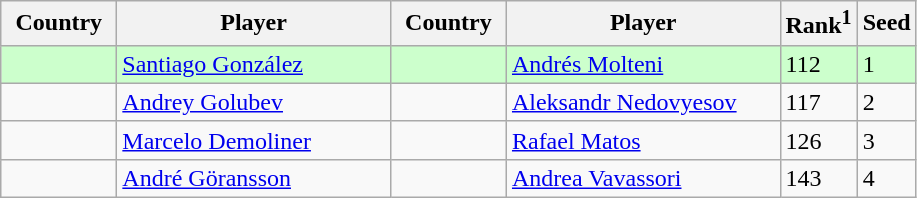<table class="sortable wikitable">
<tr>
<th width="70">Country</th>
<th width="175">Player</th>
<th width="70">Country</th>
<th width="175">Player</th>
<th>Rank<sup>1</sup></th>
<th>Seed</th>
</tr>
<tr bgcolor=#cfc>
<td></td>
<td><a href='#'>Santiago González</a></td>
<td></td>
<td><a href='#'>Andrés Molteni</a></td>
<td>112</td>
<td>1</td>
</tr>
<tr>
<td></td>
<td><a href='#'>Andrey Golubev</a></td>
<td></td>
<td><a href='#'>Aleksandr Nedovyesov</a></td>
<td>117</td>
<td>2</td>
</tr>
<tr>
<td></td>
<td><a href='#'>Marcelo Demoliner</a></td>
<td></td>
<td><a href='#'>Rafael Matos</a></td>
<td>126</td>
<td>3</td>
</tr>
<tr>
<td></td>
<td><a href='#'>André Göransson</a></td>
<td></td>
<td><a href='#'>Andrea Vavassori</a></td>
<td>143</td>
<td>4</td>
</tr>
</table>
